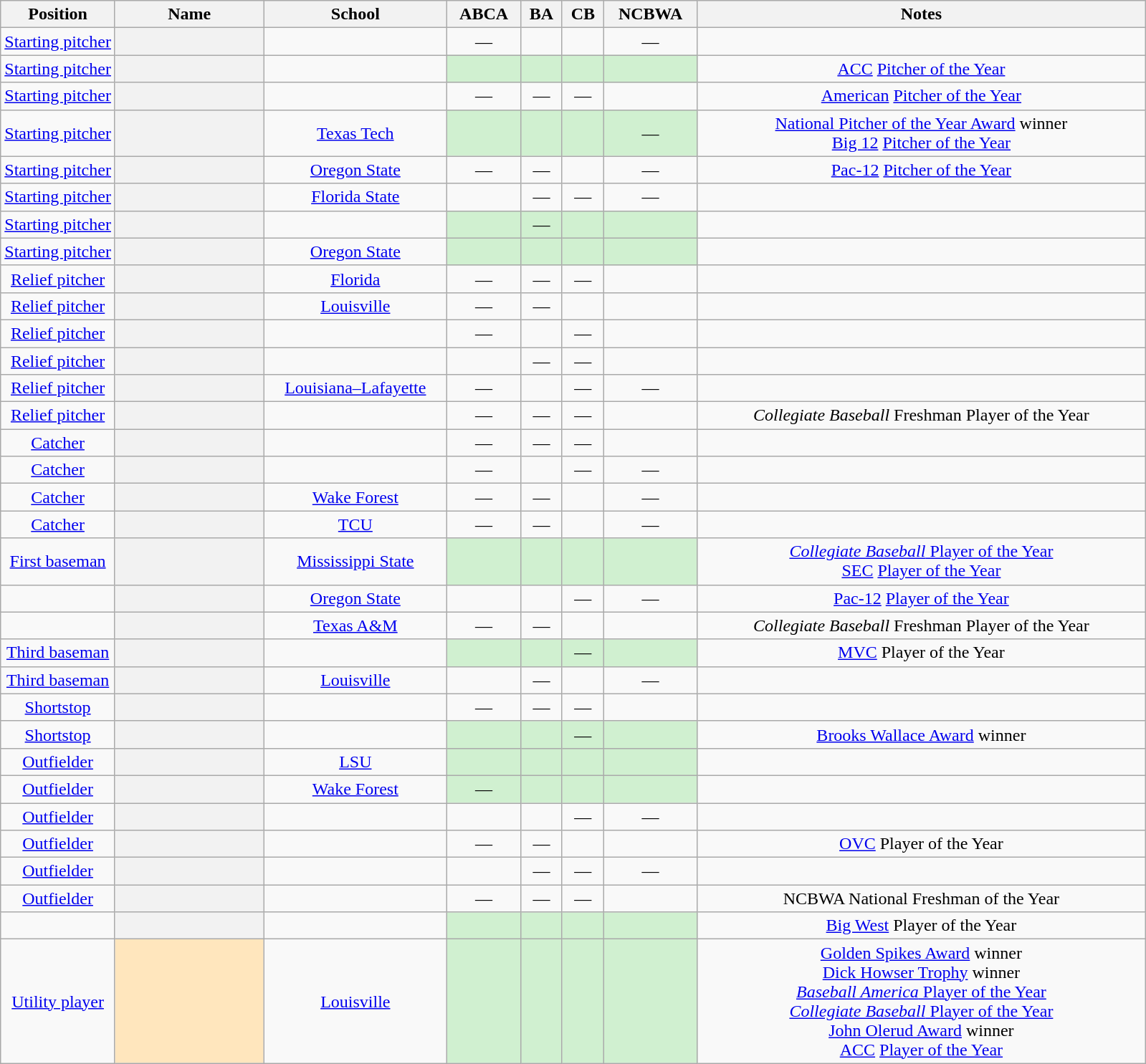<table class="wikitable sortable plainrowheaders" style="text-align:center">
<tr>
<th scope="col" width=10%>Position</th>
<th scope="col" width=13%>Name</th>
<th scope="col" width=16%>School</th>
<th scope="col">ABCA</th>
<th scope="col">BA</th>
<th scope="col">CB</th>
<th scope="col">NCBWA</th>
<th scope="col" class="unsortable">Notes</th>
</tr>
<tr>
<td><a href='#'>Starting pitcher</a></td>
<th scope="row" style="text-align:center"></th>
<td></td>
<td>—</td>
<td></td>
<td></td>
<td>—</td>
<td></td>
</tr>
<tr>
<td><a href='#'>Starting pitcher</a></td>
<th scope="row" style="text-align:center"></th>
<td></td>
<td style="background:#d0f0d0;"></td>
<td style="background:#d0f0d0;"></td>
<td style="background:#d0f0d0;"></td>
<td style="background:#d0f0d0;"></td>
<td><a href='#'>ACC</a> <a href='#'>Pitcher of the Year</a></td>
</tr>
<tr>
<td><a href='#'>Starting pitcher</a></td>
<th scope="row" style="text-align:center"></th>
<td></td>
<td>—</td>
<td>—</td>
<td>—</td>
<td></td>
<td><a href='#'>American</a> <a href='#'>Pitcher of the Year</a></td>
</tr>
<tr>
<td><a href='#'>Starting pitcher</a></td>
<th scope="row" style="text-align:center"></th>
<td><a href='#'>Texas Tech</a></td>
<td style="background:#d0f0d0;"></td>
<td style="background:#d0f0d0;"></td>
<td style="background:#d0f0d0;"></td>
<td style="background:#d0f0d0;">—</td>
<td><a href='#'>National Pitcher of the Year Award</a> winner <br> <a href='#'>Big 12</a> <a href='#'>Pitcher of the Year</a></td>
</tr>
<tr>
<td><a href='#'>Starting pitcher</a></td>
<th scope="row" style="text-align:center"></th>
<td><a href='#'>Oregon State</a></td>
<td>—</td>
<td>—</td>
<td></td>
<td>—</td>
<td><a href='#'>Pac-12</a> <a href='#'>Pitcher of the Year</a></td>
</tr>
<tr>
<td><a href='#'>Starting pitcher</a></td>
<th scope="row" style="text-align:center"></th>
<td><a href='#'>Florida State</a></td>
<td></td>
<td>—</td>
<td>—</td>
<td>—</td>
<td></td>
</tr>
<tr>
<td><a href='#'>Starting pitcher</a></td>
<th scope="row" style="text-align:center"></th>
<td></td>
<td style="background:#d0f0d0;"></td>
<td style="background:#d0f0d0;">—</td>
<td style="background:#d0f0d0;"></td>
<td style="background:#d0f0d0;"></td>
<td></td>
</tr>
<tr>
<td><a href='#'>Starting pitcher</a></td>
<th scope="row" style="text-align:center"></th>
<td><a href='#'>Oregon State</a></td>
<td style="background:#d0f0d0;"></td>
<td style="background:#d0f0d0;"></td>
<td style="background:#d0f0d0;"></td>
<td style="background:#d0f0d0;"></td>
<td></td>
</tr>
<tr>
<td><a href='#'>Relief pitcher</a></td>
<th scope="row" style="text-align:center"></th>
<td><a href='#'>Florida</a></td>
<td>—</td>
<td>—</td>
<td>—</td>
<td></td>
<td></td>
</tr>
<tr>
<td><a href='#'>Relief pitcher</a></td>
<th scope="row" style="text-align:center"></th>
<td><a href='#'>Louisville</a></td>
<td>—</td>
<td>—</td>
<td></td>
<td></td>
<td></td>
</tr>
<tr>
<td><a href='#'>Relief pitcher</a></td>
<th scope="row" style="text-align:center"></th>
<td></td>
<td>—</td>
<td></td>
<td>—</td>
<td></td>
<td></td>
</tr>
<tr>
<td><a href='#'>Relief pitcher</a></td>
<th scope="row" style="text-align:center"></th>
<td></td>
<td></td>
<td>—</td>
<td>—</td>
<td></td>
<td></td>
</tr>
<tr>
<td><a href='#'>Relief pitcher</a></td>
<th scope="row" style="text-align:center"></th>
<td><a href='#'>Louisiana–Lafayette</a></td>
<td>—</td>
<td></td>
<td>—</td>
<td>—</td>
<td></td>
</tr>
<tr>
<td><a href='#'>Relief pitcher</a></td>
<th scope="row" style="text-align:center"></th>
<td></td>
<td>—</td>
<td>—</td>
<td>—</td>
<td></td>
<td><em>Collegiate Baseball</em> Freshman Player of the Year</td>
</tr>
<tr>
<td><a href='#'>Catcher</a></td>
<th scope="row" style="text-align:center"></th>
<td></td>
<td>—</td>
<td>—</td>
<td>—</td>
<td></td>
<td></td>
</tr>
<tr>
<td><a href='#'>Catcher</a></td>
<th scope="row" style="text-align:center"></th>
<td></td>
<td>—</td>
<td></td>
<td>—</td>
<td>—</td>
<td></td>
</tr>
<tr>
<td><a href='#'>Catcher</a></td>
<th scope="row" style="text-align:center"></th>
<td><a href='#'>Wake Forest</a></td>
<td>—</td>
<td>—</td>
<td></td>
<td>—</td>
<td></td>
</tr>
<tr>
<td><a href='#'>Catcher</a></td>
<th scope="row" style="text-align:center"></th>
<td><a href='#'>TCU</a></td>
<td>—</td>
<td>—</td>
<td></td>
<td>—</td>
<td></td>
</tr>
<tr>
<td><a href='#'>First baseman</a></td>
<th scope="row" style="text-align:center"></th>
<td><a href='#'>Mississippi State</a></td>
<td style="background:#d0f0d0;"></td>
<td style="background:#d0f0d0;"></td>
<td style="background:#d0f0d0;"></td>
<td style="background:#d0f0d0;"></td>
<td><a href='#'><em>Collegiate Baseball</em> Player of the Year</a> <br> <a href='#'>SEC</a> <a href='#'>Player of the Year</a></td>
</tr>
<tr>
<td></td>
<th scope="row" style="text-align:center"></th>
<td><a href='#'>Oregon State</a></td>
<td></td>
<td></td>
<td>—</td>
<td>—</td>
<td><a href='#'>Pac-12</a> <a href='#'>Player of the Year</a></td>
</tr>
<tr>
<td></td>
<th scope="row" style="text-align:center"></th>
<td><a href='#'>Texas A&M</a></td>
<td>—</td>
<td>—</td>
<td></td>
<td></td>
<td><em>Collegiate Baseball</em> Freshman Player of the Year</td>
</tr>
<tr>
<td><a href='#'>Third baseman</a></td>
<th scope="row" style="text-align:center"></th>
<td></td>
<td style="background:#d0f0d0;"></td>
<td style="background:#d0f0d0;"></td>
<td style="background:#d0f0d0;">—</td>
<td style="background:#d0f0d0;"></td>
<td><a href='#'>MVC</a> Player of the Year</td>
</tr>
<tr>
<td><a href='#'>Third baseman</a></td>
<th scope="row" style="text-align:center"></th>
<td><a href='#'>Louisville</a></td>
<td></td>
<td>—</td>
<td></td>
<td>—</td>
<td></td>
</tr>
<tr>
<td><a href='#'>Shortstop</a></td>
<th scope="row" style="text-align:center"></th>
<td></td>
<td>—</td>
<td>—</td>
<td>—</td>
<td></td>
<td></td>
</tr>
<tr>
<td><a href='#'>Shortstop</a></td>
<th scope="row" style="text-align:center"></th>
<td></td>
<td style="background:#d0f0d0;"></td>
<td style="background:#d0f0d0;"></td>
<td style="background:#d0f0d0;">—</td>
<td style="background:#d0f0d0;"></td>
<td><a href='#'>Brooks Wallace Award</a> winner</td>
</tr>
<tr>
<td><a href='#'>Outfielder</a></td>
<th scope="row" style="text-align:center"></th>
<td><a href='#'>LSU</a></td>
<td style="background:#d0f0d0;"></td>
<td style="background:#d0f0d0;"></td>
<td style="background:#d0f0d0;"></td>
<td style="background:#d0f0d0;"></td>
<td></td>
</tr>
<tr>
<td><a href='#'>Outfielder</a></td>
<th scope="row" style="text-align:center"></th>
<td><a href='#'>Wake Forest</a></td>
<td style="background:#d0f0d0;">—</td>
<td style="background:#d0f0d0;"></td>
<td style="background:#d0f0d0;"></td>
<td style="background:#d0f0d0;"></td>
<td></td>
</tr>
<tr>
<td><a href='#'>Outfielder</a></td>
<th scope="row" style="text-align:center"></th>
<td></td>
<td></td>
<td></td>
<td>—</td>
<td>—</td>
<td></td>
</tr>
<tr>
<td><a href='#'>Outfielder</a></td>
<th scope="row" style="text-align:center"></th>
<td></td>
<td>—</td>
<td>—</td>
<td></td>
<td></td>
<td><a href='#'>OVC</a> Player of the Year</td>
</tr>
<tr>
<td><a href='#'>Outfielder</a></td>
<th scope="row" style="text-align:center"></th>
<td></td>
<td></td>
<td>—</td>
<td>—</td>
<td>—</td>
<td></td>
</tr>
<tr>
<td><a href='#'>Outfielder</a></td>
<th scope="row" style="text-align:center"></th>
<td></td>
<td>—</td>
<td>—</td>
<td>—</td>
<td></td>
<td>NCBWA National Freshman of the Year</td>
</tr>
<tr>
<td></td>
<th scope="row" style="text-align:center"></th>
<td></td>
<td style="background:#d0f0d0;"></td>
<td style="background:#d0f0d0;"></td>
<td style="background:#d0f0d0;"></td>
<td style="background:#d0f0d0;"></td>
<td><a href='#'>Big West</a> Player of the Year</td>
</tr>
<tr>
<td><a href='#'>Utility player</a></td>
<th scope="row" style="text-align:center; background:#ffe6bd;"></th>
<td><a href='#'>Louisville</a></td>
<td style="background:#d0f0d0;"></td>
<td style="background:#d0f0d0;"></td>
<td style="background:#d0f0d0;"></td>
<td style="background:#d0f0d0;"></td>
<td><a href='#'>Golden Spikes Award</a> winner <br><a href='#'>Dick Howser Trophy</a> winner <br> <a href='#'><em>Baseball America</em> Player of the Year</a> <br> <a href='#'><em>Collegiate Baseball</em> Player of the Year</a> <br> <a href='#'>John Olerud Award</a> winner <br> <a href='#'>ACC</a> <a href='#'>Player of the Year</a></td>
</tr>
</table>
